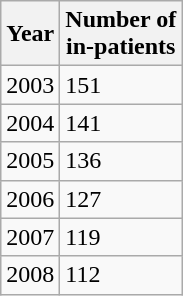<table class="wikitable">
<tr>
<th scope="col">Year<br></th>
<th scope="col">Number of<br>in-patients</th>
</tr>
<tr>
<td>2003</td>
<td>151</td>
</tr>
<tr>
<td>2004</td>
<td>141</td>
</tr>
<tr>
<td>2005</td>
<td>136</td>
</tr>
<tr>
<td>2006</td>
<td>127</td>
</tr>
<tr>
<td>2007</td>
<td>119</td>
</tr>
<tr>
<td>2008</td>
<td>112</td>
</tr>
</table>
